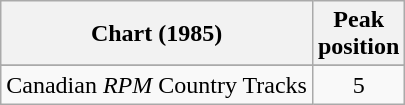<table class="wikitable">
<tr>
<th align="left">Chart (1985)</th>
<th align="center">Peak<br>position</th>
</tr>
<tr>
</tr>
<tr>
<td align="left">Canadian <em>RPM</em> Country Tracks</td>
<td align="center">5</td>
</tr>
</table>
